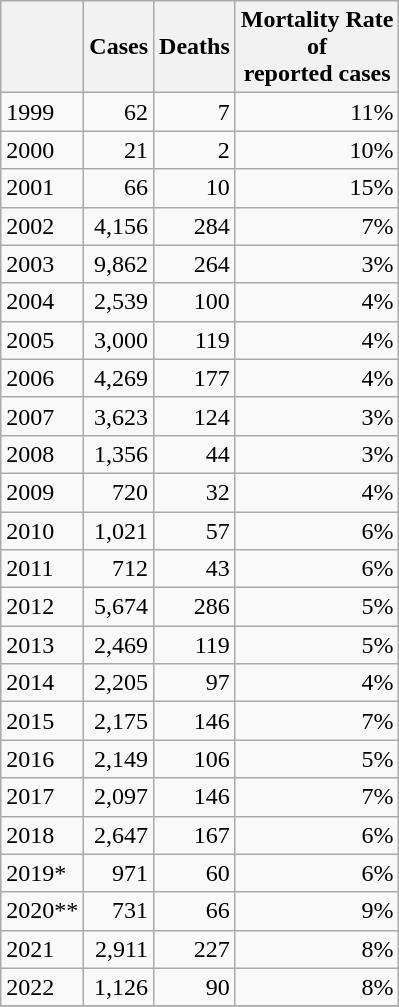<table class="wikitable sortable">
<tr>
<th></th>
<th>Cases</th>
<th>Deaths</th>
<th>Mortality Rate<br>of<br>reported cases</th>
</tr>
<tr>
<td>1999</td>
<td align=right>62</td>
<td align=right>7</td>
<td align=right>11%</td>
</tr>
<tr>
<td>2000</td>
<td align=right>21</td>
<td align=right>2</td>
<td align=right>10%</td>
</tr>
<tr>
<td>2001</td>
<td align=right>66</td>
<td align=right>10</td>
<td align=right>15%</td>
</tr>
<tr>
<td>2002</td>
<td align=right>4,156</td>
<td align=right>284</td>
<td align=right>7%</td>
</tr>
<tr>
<td>2003</td>
<td align=right>9,862</td>
<td align=right>264</td>
<td align=right>3%</td>
</tr>
<tr>
<td>2004</td>
<td align=right>2,539</td>
<td align=right>100</td>
<td align=right>4%</td>
</tr>
<tr>
<td>2005</td>
<td align=right>3,000</td>
<td align=right>119</td>
<td align=right>4%</td>
</tr>
<tr>
<td>2006</td>
<td align=right>4,269</td>
<td align=right>177</td>
<td align=right>4%</td>
</tr>
<tr>
<td>2007</td>
<td align=right>3,623</td>
<td align=right>124</td>
<td align=right>3%</td>
</tr>
<tr>
<td>2008</td>
<td align=right>1,356</td>
<td align=right>44</td>
<td align=right>3%</td>
</tr>
<tr>
<td>2009</td>
<td align=right>720</td>
<td align=right>32</td>
<td align=right>4%</td>
</tr>
<tr>
<td>2010</td>
<td align=right>1,021</td>
<td align=right>57</td>
<td align=right>6%</td>
</tr>
<tr>
<td>2011</td>
<td align=right>712</td>
<td align=right>43</td>
<td align=right>6%</td>
</tr>
<tr>
<td>2012</td>
<td align=right>5,674</td>
<td align=right>286</td>
<td align=right>5%</td>
</tr>
<tr>
<td>2013</td>
<td align=right>2,469</td>
<td align=right>119</td>
<td align=right>5%</td>
</tr>
<tr>
<td>2014</td>
<td align=right>2,205</td>
<td align=right>97</td>
<td align=right>4%</td>
</tr>
<tr>
<td>2015</td>
<td align=right>2,175</td>
<td align=right>146</td>
<td align=right>7%</td>
</tr>
<tr>
<td>2016</td>
<td align=right>2,149</td>
<td align=right>106</td>
<td align=right>5%</td>
</tr>
<tr>
<td>2017</td>
<td align=right>2,097</td>
<td align=right>146</td>
<td align=right>7%</td>
</tr>
<tr>
<td>2018</td>
<td align=right>2,647</td>
<td align=right>167</td>
<td align=right>6%</td>
</tr>
<tr>
<td>2019*</td>
<td align=right>971</td>
<td align=right>60</td>
<td align=right>6%</td>
</tr>
<tr>
<td>2020**</td>
<td align=right>731</td>
<td align=right>66</td>
<td align=right>9%</td>
</tr>
<tr>
<td>2021</td>
<td align=right>2,911</td>
<td align=right>227</td>
<td align=right>8%</td>
</tr>
<tr>
<td>2022</td>
<td align=right>1,126</td>
<td align=right>90</td>
<td align=right>8%</td>
</tr>
<tr>
</tr>
</table>
